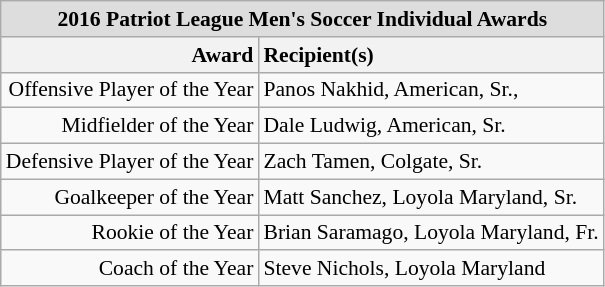<table class="wikitable" style="white-space:nowrap; font-size:90%;">
<tr>
<td colspan="7" style="text-align:center; background:#ddd;"><strong>2016 Patriot League Men's Soccer Individual Awards</strong></td>
</tr>
<tr>
<th style="text-align:right;">Award</th>
<th style="text-align:left;">Recipient(s)</th>
</tr>
<tr>
<td style="text-align:right;">Offensive Player of the Year</td>
<td style="text-align:left;">Panos Nakhid, American, Sr.,</td>
</tr>
<tr>
<td style="text-align:right;">Midfielder of the Year</td>
<td style="text-align:left;">Dale Ludwig, American, Sr.</td>
</tr>
<tr>
<td style="text-align:right;">Defensive Player of the Year</td>
<td style="text-align:left;">Zach Tamen, Colgate, Sr.</td>
</tr>
<tr>
<td style="text-align:right;">Goalkeeper of the Year</td>
<td style="text-align:left;">Matt Sanchez, Loyola Maryland, Sr.</td>
</tr>
<tr>
<td style="text-align:right;">Rookie of the Year</td>
<td style="text-align:left;">Brian Saramago, Loyola Maryland, Fr.</td>
</tr>
<tr>
<td style="text-align:right;">Coach of the Year</td>
<td style="text-align:left;">Steve Nichols, Loyola Maryland</td>
</tr>
</table>
